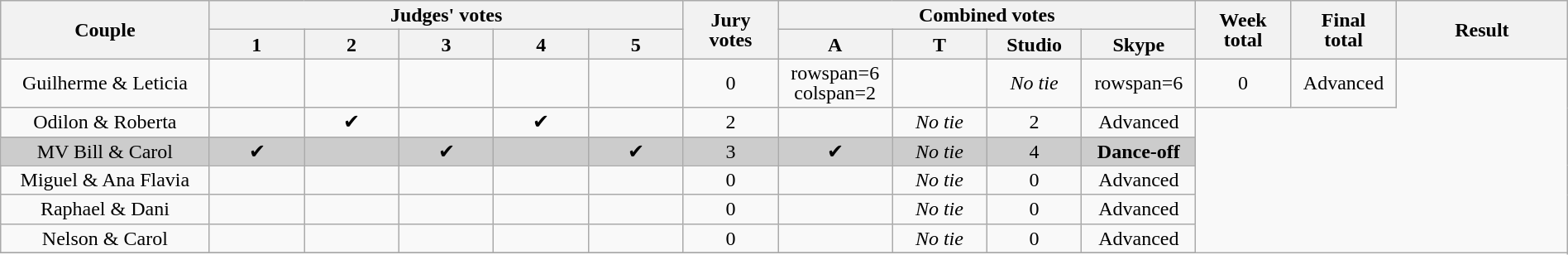<table class="wikitable" style="font-size:100%; line-height:16px; text-align:center" width="100%">
<tr>
<th rowspan=2 width="11.00%">Couple</th>
<th colspan=5 width="25.00%">Judges' votes</th>
<th rowspan=2 width="05.00%">Jury<br>votes</th>
<th colspan=4 width="20.00%">Combined votes</th>
<th rowspan=2 width="05.00%">Week<br>total</th>
<th rowspan=2 width="05.00%">Final<br>total</th>
<th rowspan=2 width="09.00%">Result</th>
</tr>
<tr>
<th width="05.00%">1</th>
<th width="05.00%">2</th>
<th width="05.00%">3</th>
<th width="05.00%">4</th>
<th width="05.00%">5</th>
<th width="05.00%">A</th>
<th width="05.00%">T</th>
<th width="05.00%">Studio</th>
<th width="05.00%">Skype</th>
</tr>
<tr>
<td>Guilherme & Leticia</td>
<td></td>
<td></td>
<td></td>
<td></td>
<td></td>
<td>0</td>
<td>rowspan=6 colspan=2 </td>
<td></td>
<td><em>No tie</em></td>
<td>rowspan=6 </td>
<td>0</td>
<td>Advanced</td>
</tr>
<tr>
<td>Odilon & Roberta</td>
<td></td>
<td>✔</td>
<td></td>
<td>✔</td>
<td></td>
<td>2</td>
<td></td>
<td><em>No tie</em></td>
<td>2</td>
<td>Advanced</td>
</tr>
<tr bgcolor="CCCCCC">
<td>MV Bill & Carol</td>
<td>✔</td>
<td></td>
<td>✔</td>
<td></td>
<td>✔</td>
<td>3</td>
<td>✔</td>
<td><em>No tie</em></td>
<td>4</td>
<td><strong>Dance-off</strong></td>
</tr>
<tr>
<td>Miguel & Ana Flavia</td>
<td></td>
<td></td>
<td></td>
<td></td>
<td></td>
<td>0</td>
<td></td>
<td><em>No tie</em></td>
<td>0</td>
<td>Advanced</td>
</tr>
<tr>
<td>Raphael & Dani</td>
<td></td>
<td></td>
<td></td>
<td></td>
<td></td>
<td>0</td>
<td></td>
<td><em>No tie</em></td>
<td>0</td>
<td>Advanced</td>
</tr>
<tr>
<td>Nelson & Carol</td>
<td></td>
<td></td>
<td></td>
<td></td>
<td></td>
<td>0</td>
<td></td>
<td><em>No tie</em></td>
<td>0</td>
<td>Advanced</td>
</tr>
<tr>
</tr>
</table>
